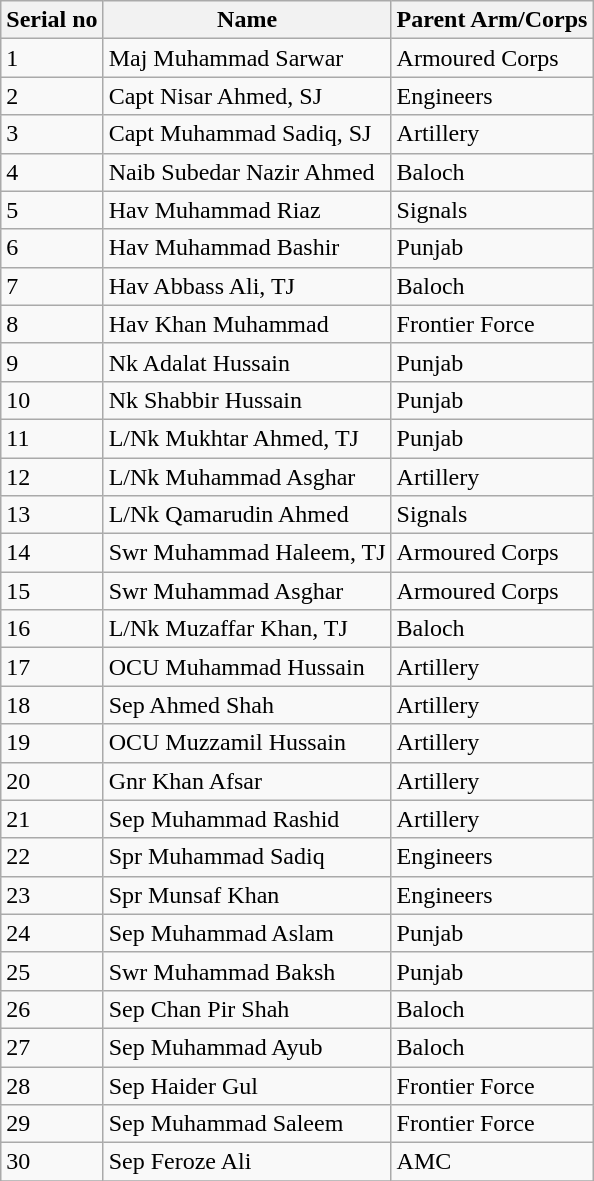<table class="wikitable">
<tr>
<th>Serial no</th>
<th>Name</th>
<th>Parent Arm/Corps</th>
</tr>
<tr>
<td>1</td>
<td>Maj Muhammad Sarwar</td>
<td>Armoured Corps</td>
</tr>
<tr>
<td>2</td>
<td>Capt Nisar Ahmed, SJ</td>
<td>Engineers</td>
</tr>
<tr>
<td>3</td>
<td>Capt Muhammad Sadiq, SJ</td>
<td>Artillery</td>
</tr>
<tr>
<td>4</td>
<td>Naib Subedar Nazir Ahmed</td>
<td>Baloch</td>
</tr>
<tr>
<td>5</td>
<td>Hav Muhammad Riaz</td>
<td>Signals</td>
</tr>
<tr>
<td>6</td>
<td>Hav Muhammad Bashir</td>
<td>Punjab</td>
</tr>
<tr>
<td>7</td>
<td>Hav Abbass Ali, TJ</td>
<td>Baloch</td>
</tr>
<tr>
<td>8</td>
<td>Hav Khan Muhammad</td>
<td>Frontier Force</td>
</tr>
<tr>
<td>9</td>
<td>Nk Adalat Hussain</td>
<td>Punjab</td>
</tr>
<tr>
<td>10</td>
<td>Nk Shabbir Hussain</td>
<td>Punjab</td>
</tr>
<tr>
<td>11</td>
<td>L/Nk Mukhtar Ahmed, TJ</td>
<td>Punjab</td>
</tr>
<tr>
<td>12</td>
<td>L/Nk Muhammad Asghar</td>
<td>Artillery</td>
</tr>
<tr>
<td>13</td>
<td>L/Nk Qamarudin Ahmed</td>
<td>Signals</td>
</tr>
<tr>
<td>14</td>
<td>Swr Muhammad Haleem, TJ</td>
<td>Armoured Corps</td>
</tr>
<tr>
<td>15</td>
<td>Swr Muhammad Asghar</td>
<td>Armoured Corps</td>
</tr>
<tr>
<td>16</td>
<td>L/Nk Muzaffar Khan, TJ</td>
<td>Baloch</td>
</tr>
<tr>
<td>17</td>
<td>OCU Muhammad Hussain</td>
<td>Artillery</td>
</tr>
<tr>
<td>18</td>
<td>Sep Ahmed Shah</td>
<td>Artillery</td>
</tr>
<tr>
<td>19</td>
<td>OCU Muzzamil Hussain</td>
<td>Artillery</td>
</tr>
<tr>
<td>20</td>
<td>Gnr Khan Afsar</td>
<td>Artillery</td>
</tr>
<tr>
<td>21</td>
<td>Sep Muhammad Rashid</td>
<td>Artillery</td>
</tr>
<tr>
<td>22</td>
<td>Spr Muhammad Sadiq</td>
<td>Engineers</td>
</tr>
<tr>
<td>23</td>
<td>Spr Munsaf Khan</td>
<td>Engineers</td>
</tr>
<tr>
<td>24</td>
<td>Sep Muhammad Aslam</td>
<td>Punjab</td>
</tr>
<tr>
<td>25</td>
<td>Swr Muhammad Baksh</td>
<td>Punjab</td>
</tr>
<tr>
<td>26</td>
<td>Sep Chan Pir Shah</td>
<td>Baloch</td>
</tr>
<tr>
<td>27</td>
<td>Sep Muhammad Ayub</td>
<td>Baloch</td>
</tr>
<tr>
<td>28</td>
<td>Sep Haider Gul</td>
<td>Frontier Force</td>
</tr>
<tr>
<td>29</td>
<td>Sep Muhammad Saleem</td>
<td>Frontier Force</td>
</tr>
<tr>
<td>30</td>
<td>Sep Feroze Ali</td>
<td>AMC</td>
</tr>
<tr>
</tr>
</table>
